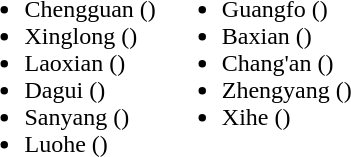<table>
<tr>
<td valign="top"><br><ul><li>Chengguan ()</li><li>Xinglong  ()</li><li>Laoxian ()</li><li>Dagui ()</li><li>Sanyang ()</li><li>Luohe ()</li></ul></td>
<td valign="top"><br><ul><li>Guangfo ()</li><li>Baxian  ()</li><li>Chang'an ()</li><li>Zhengyang ()</li><li>Xihe ()</li></ul></td>
</tr>
</table>
